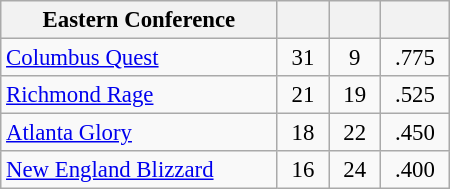<table class="wikitable" width="300px" style="font-size:95%;text-align:center;">
<tr>
<th width="40%">Eastern Conference</th>
<th width="7.5%"></th>
<th width="7.5%"></th>
<th width="7.5%"></th>
</tr>
<tr>
<td align="left"><a href='#'>Columbus Quest</a></td>
<td>31</td>
<td>9</td>
<td>.775</td>
</tr>
<tr>
<td align="left"><a href='#'>Richmond Rage</a></td>
<td>21</td>
<td>19</td>
<td>.525</td>
</tr>
<tr>
<td align="left"><a href='#'>Atlanta Glory</a></td>
<td>18</td>
<td>22</td>
<td>.450</td>
</tr>
<tr>
<td align="left"><a href='#'>New England Blizzard</a></td>
<td>16</td>
<td>24</td>
<td>.400</td>
</tr>
</table>
